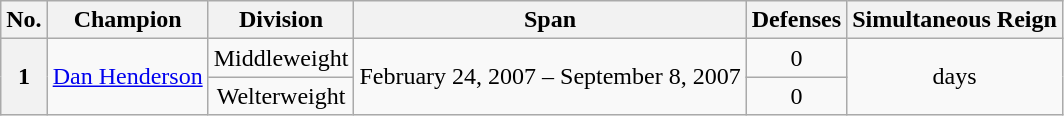<table class="wikitable">
<tr>
<th>No.</th>
<th>Champion</th>
<th>Division</th>
<th>Span</th>
<th>Defenses</th>
<th>Simultaneous Reign</th>
</tr>
<tr>
<th rowspan=2>1</th>
<td align=left rowspan="2"> <a href='#'>Dan Henderson</a></td>
<td align=center>Middleweight</td>
<td align=center rowspan="2">February 24, 2007 – September 8, 2007</td>
<td align=center>0</td>
<td align=center rowspan="2"> days</td>
</tr>
<tr>
<td align=center>Welterweight</td>
<td align=center>0</td>
</tr>
</table>
